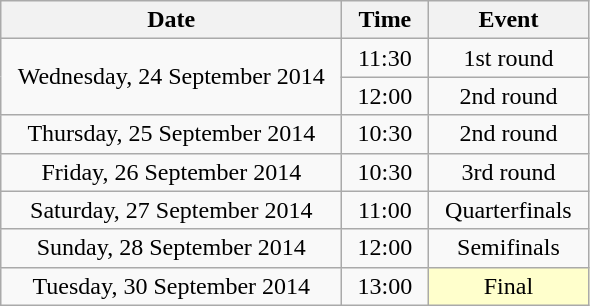<table class = "wikitable" style="text-align:center;">
<tr>
<th width=220>Date</th>
<th width=50>Time</th>
<th width=100>Event</th>
</tr>
<tr>
<td rowspan=2>Wednesday, 24 September 2014</td>
<td>11:30</td>
<td>1st round</td>
</tr>
<tr>
<td>12:00</td>
<td>2nd round</td>
</tr>
<tr>
<td>Thursday, 25 September 2014</td>
<td>10:30</td>
<td>2nd round</td>
</tr>
<tr>
<td>Friday, 26 September 2014</td>
<td>10:30</td>
<td>3rd round</td>
</tr>
<tr>
<td>Saturday, 27 September 2014</td>
<td>11:00</td>
<td>Quarterfinals</td>
</tr>
<tr>
<td>Sunday, 28 September 2014</td>
<td>12:00</td>
<td>Semifinals</td>
</tr>
<tr>
<td>Tuesday, 30 September 2014</td>
<td>13:00</td>
<td bgcolor=ffffcc>Final</td>
</tr>
</table>
